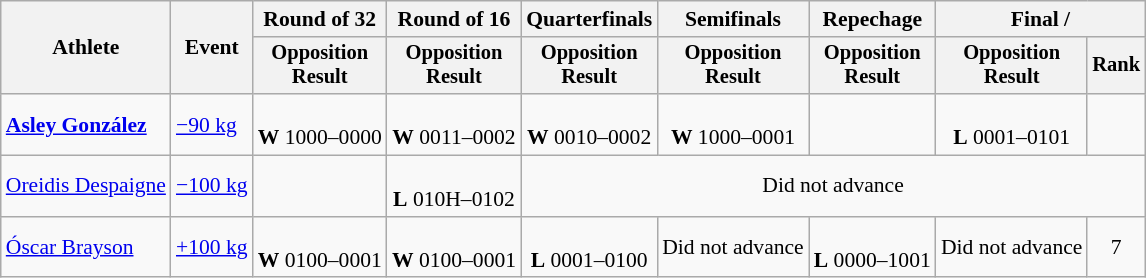<table class="wikitable" style="font-size:90%;">
<tr>
<th rowspan=2>Athlete</th>
<th rowspan=2>Event</th>
<th>Round of 32</th>
<th>Round of 16</th>
<th>Quarterfinals</th>
<th>Semifinals</th>
<th>Repechage</th>
<th colspan=2>Final / </th>
</tr>
<tr style="font-size:95%">
<th>Opposition<br>Result</th>
<th>Opposition<br>Result</th>
<th>Opposition<br>Result</th>
<th>Opposition<br>Result</th>
<th>Opposition<br>Result</th>
<th>Opposition<br>Result</th>
<th>Rank</th>
</tr>
<tr align=center>
<td align=left><strong><a href='#'>Asley González</a></strong></td>
<td align=left><a href='#'>−90 kg</a></td>
<td><br><strong>W</strong> 1000–0000</td>
<td><br><strong>W</strong> 0011–0002</td>
<td><br><strong>W</strong> 0010–0002</td>
<td><br><strong>W</strong> 1000–0001</td>
<td></td>
<td><br><strong>L</strong> 0001–0101</td>
<td></td>
</tr>
<tr align=center>
<td align=left><a href='#'>Oreidis Despaigne</a></td>
<td align=left><a href='#'>−100 kg</a></td>
<td></td>
<td><br><strong>L</strong> 010H–0102</td>
<td colspan=5>Did not advance</td>
</tr>
<tr align=center>
<td align=left><a href='#'>Óscar Brayson</a></td>
<td align=left><a href='#'>+100 kg</a></td>
<td><br><strong>W</strong> 0100–0001</td>
<td><br><strong>W</strong> 0100–0001</td>
<td><br><strong>L</strong> 0001–0100</td>
<td>Did not advance</td>
<td><br><strong>L</strong> 0000–1001</td>
<td>Did not advance</td>
<td>7</td>
</tr>
</table>
